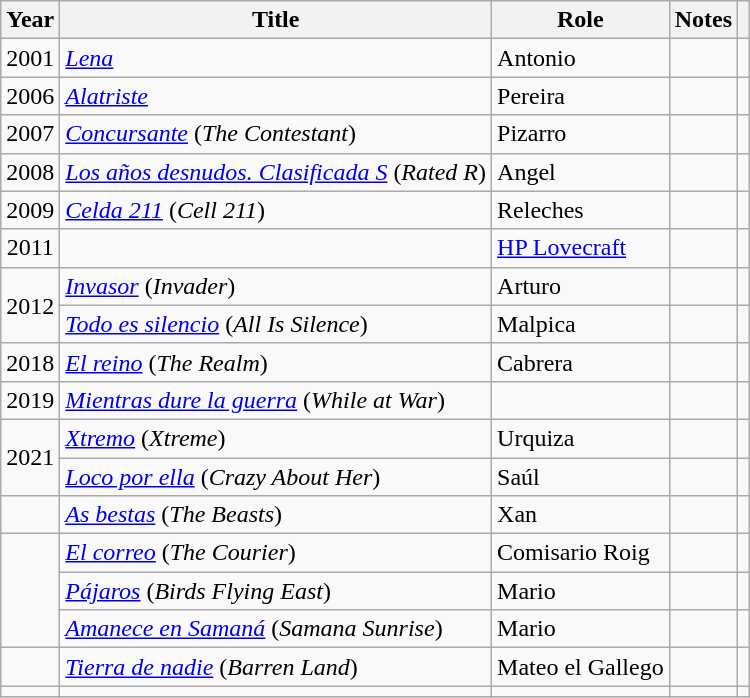<table class="wikitable sortable">
<tr>
<th>Year</th>
<th>Title</th>
<th>Role</th>
<th class="unsortable">Notes</th>
<th class="unsortable"></th>
</tr>
<tr>
<td align = "center">2001</td>
<td><em><a href='#'>Lena</a></em></td>
<td>Antonio</td>
<td></td>
<td align = "center"></td>
</tr>
<tr>
<td align = "center">2006</td>
<td><em><a href='#'>Alatriste</a></em></td>
<td>Pereira</td>
<td></td>
<td align = "center"></td>
</tr>
<tr>
<td align = "center">2007</td>
<td><em><a href='#'>Concursante</a></em> (<em>The Contestant</em>)</td>
<td>Pizarro</td>
<td></td>
<td align  ="center"></td>
</tr>
<tr>
<td align = "center">2008</td>
<td><em><a href='#'>Los años desnudos. Clasificada S</a></em> (<em>Rated R</em>)</td>
<td>Angel</td>
<td></td>
<td align = "center"></td>
</tr>
<tr>
<td align = "center">2009</td>
<td><em><a href='#'>Celda 211</a></em> (<em>Cell 211</em>)</td>
<td>Releches</td>
<td></td>
<td align = "center"></td>
</tr>
<tr>
<td align = "center">2011</td>
<td><em></em></td>
<td><a href='#'>HP Lovecraft</a></td>
<td></td>
<td align = "center"></td>
</tr>
<tr>
<td rowspan = "2" align = "center">2012</td>
<td><em><a href='#'>Invasor</a></em> (<em>Invader</em>)</td>
<td>Arturo</td>
<td></td>
<td align = "center"></td>
</tr>
<tr>
<td><em><a href='#'>Todo es silencio</a></em> (<em>All Is Silence</em>)</td>
<td>Malpica</td>
<td></td>
<td align = "center"></td>
</tr>
<tr>
<td align = "center">2018</td>
<td><em><a href='#'>El reino</a></em> (<em>The Realm</em>)</td>
<td>Cabrera</td>
<td></td>
<td align = "center"></td>
</tr>
<tr>
<td align = "center">2019</td>
<td><em><a href='#'>Mientras dure la guerra</a></em> (<em>While at War</em>)</td>
<td></td>
<td></td>
<td align = "center"></td>
</tr>
<tr>
<td rowspan = "2" align = "center">2021</td>
<td><em><a href='#'>Xtremo</a></em> (<em>Xtreme</em>)</td>
<td>Urquiza</td>
<td></td>
<td align = "center"></td>
</tr>
<tr>
<td><a href='#'><em>Loco por ella</em></a> (<em>Crazy About Her</em>)</td>
<td>Saúl</td>
<td></td>
<td align = "center"></td>
</tr>
<tr>
<td></td>
<td><em><a href='#'>As bestas</a></em> (<em>The Beasts</em>)</td>
<td>Xan</td>
<td></td>
<td></td>
</tr>
<tr>
<td rowspan = "3"></td>
<td><em><a href='#'>El correo</a></em> (<em>The Courier</em>)</td>
<td>Comisario Roig</td>
<td></td>
<td></td>
</tr>
<tr>
<td><em><a href='#'>Pájaros</a></em> (<em>Birds Flying East</em>)</td>
<td>Mario</td>
<td></td>
<td></td>
</tr>
<tr>
<td><em><a href='#'>Amanece en Samaná</a></em> (<em>Samana Sunrise</em>)</td>
<td>Mario</td>
<td></td>
<td></td>
</tr>
<tr>
<td></td>
<td><em><a href='#'>Tierra de nadie</a></em> (<em>Barren Land</em>)</td>
<td>Mateo el Gallego</td>
<td></td>
<td></td>
</tr>
<tr>
<td></td>
<td></td>
<td></td>
<td></td>
<td></td>
</tr>
</table>
